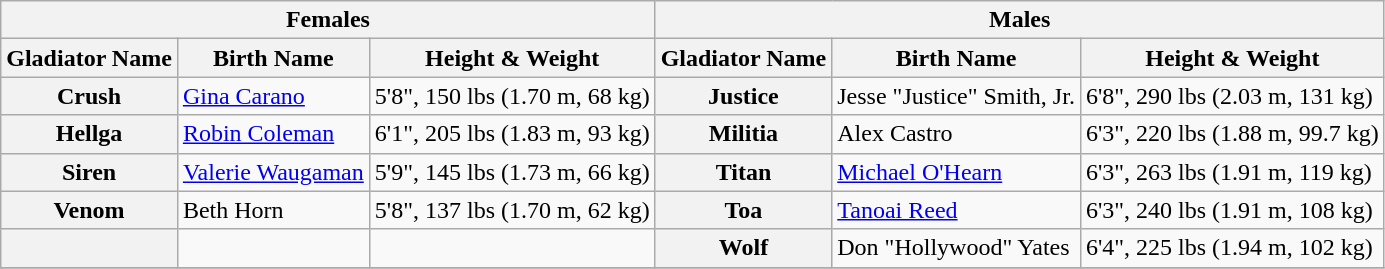<table class="wikitable">
<tr>
<th colspan=3>Females</th>
<th colspan=3>Males</th>
</tr>
<tr>
<th scope="col">Gladiator Name</th>
<th scope="col">Birth Name</th>
<th scope="col">Height & Weight</th>
<th scope="col">Gladiator Name</th>
<th scope="col">Birth Name</th>
<th scope="col">Height & Weight</th>
</tr>
<tr>
<th>Crush</th>
<td><a href='#'>Gina Carano</a></td>
<td>5'8", 150 lbs (1.70 m, 68 kg)</td>
<th>Justice</th>
<td>Jesse "Justice" Smith, Jr.</td>
<td>6'8", 290 lbs (2.03 m, 131 kg)</td>
</tr>
<tr>
<th>Hellga</th>
<td><a href='#'>Robin Coleman</a></td>
<td>6'1", 205 lbs (1.83 m, 93 kg)</td>
<th>Militia</th>
<td>Alex Castro</td>
<td>6'3", 220 lbs (1.88 m, 99.7 kg)</td>
</tr>
<tr>
<th>Siren</th>
<td><a href='#'>Valerie Waugaman</a></td>
<td>5'9", 145 lbs (1.73 m, 66 kg)</td>
<th>Titan</th>
<td><a href='#'>Michael O'Hearn</a></td>
<td>6'3", 263 lbs (1.91 m, 119 kg)</td>
</tr>
<tr>
<th>Venom</th>
<td>Beth Horn</td>
<td>5'8", 137 lbs (1.70 m, 62 kg)</td>
<th>Toa</th>
<td><a href='#'>Tanoai Reed</a></td>
<td>6'3", 240 lbs (1.91 m, 108 kg)</td>
</tr>
<tr>
<th></th>
<td></td>
<td></td>
<th>Wolf</th>
<td>Don "Hollywood" Yates</td>
<td>6'4", 225 lbs (1.94 m, 102 kg)</td>
</tr>
<tr>
</tr>
</table>
